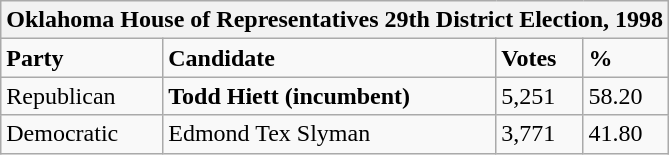<table class="wikitable">
<tr>
<th colspan="4">Oklahoma House of Representatives 29th District Election, 1998</th>
</tr>
<tr>
<td><strong>Party</strong></td>
<td><strong>Candidate</strong></td>
<td><strong>Votes</strong></td>
<td><strong>%</strong></td>
</tr>
<tr>
<td>Republican</td>
<td><strong>Todd Hiett (incumbent)</strong></td>
<td>5,251</td>
<td>58.20</td>
</tr>
<tr>
<td>Democratic</td>
<td>Edmond Tex Slyman</td>
<td>3,771</td>
<td>41.80</td>
</tr>
</table>
